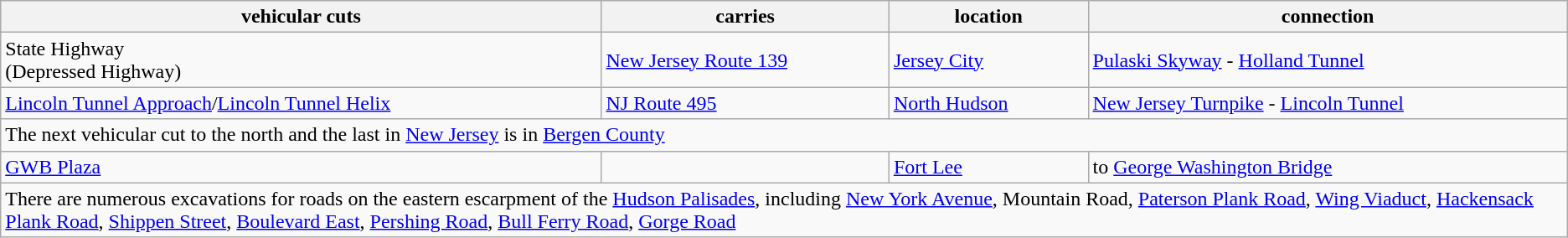<table class=wikitable>
<tr>
<th>vehicular cuts</th>
<th>carries</th>
<th>location</th>
<th>connection</th>
</tr>
<tr>
<td>State Highway<br>(Depressed Highway)</td>
<td><a href='#'>New Jersey Route 139</a></td>
<td><a href='#'>Jersey City</a></td>
<td><a href='#'>Pulaski Skyway</a> - <a href='#'>Holland Tunnel</a></td>
</tr>
<tr>
<td><a href='#'>Lincoln Tunnel Approach</a>/<a href='#'>Lincoln Tunnel Helix</a></td>
<td> <a href='#'>NJ Route 495</a></td>
<td><a href='#'>North Hudson</a></td>
<td><a href='#'>New Jersey Turnpike</a> - <a href='#'>Lincoln Tunnel</a></td>
</tr>
<tr>
<td colspan=4>The next vehicular cut to the north and the last in <a href='#'>New Jersey</a> is in <a href='#'>Bergen County</a></td>
</tr>
<tr>
<td><a href='#'>GWB Plaza</a></td>
<td> </td>
<td><a href='#'>Fort Lee</a></td>
<td>to <a href='#'>George Washington Bridge</a></td>
</tr>
<tr>
<td Colspan=4>There are numerous excavations for roads on the eastern escarpment of the <a href='#'>Hudson Palisades</a>, including <a href='#'>New York Avenue</a>, Mountain Road, <a href='#'>Paterson Plank Road</a>,  <a href='#'>Wing Viaduct</a>, <a href='#'>Hackensack Plank Road</a>, <a href='#'>Shippen Street</a>, <a href='#'>Boulevard East</a>, <a href='#'>Pershing Road</a>, <a href='#'>Bull Ferry Road</a>, <a href='#'>Gorge Road</a></td>
</tr>
</table>
